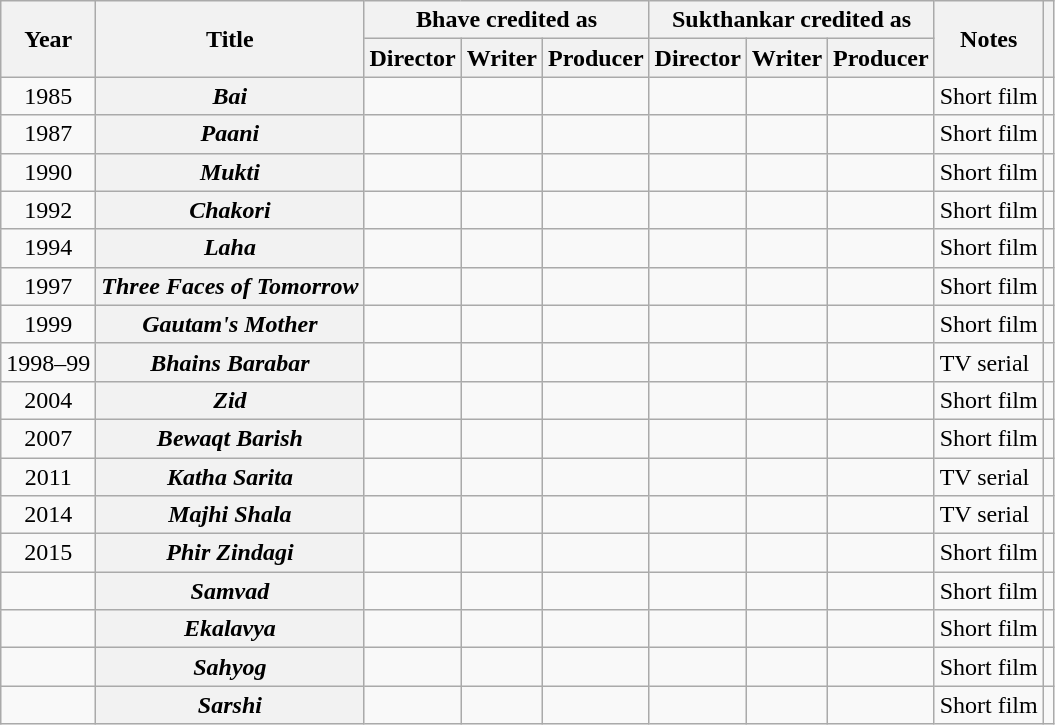<table class="wikitable plainrowheaders sortable">
<tr>
<th scope="col" rowspan="2">Year</th>
<th scope="col" rowspan="2">Title</th>
<th scope="col" colspan="3">Bhave credited as</th>
<th scope="col" colspan="3">Sukthankar credited as</th>
<th scope="col" rowspan="2">Notes</th>
<th scope="col" rowspan="2" class="unsortable"></th>
</tr>
<tr>
<th scope="col">Director</th>
<th scope="col">Writer</th>
<th scope="col">Producer</th>
<th scope="col">Director</th>
<th scope="col">Writer</th>
<th scope="col">Producer</th>
</tr>
<tr>
<td style="text-align:center;">1985</td>
<th scope="row"><em>Bai</em></th>
<td></td>
<td></td>
<td></td>
<td></td>
<td></td>
<td></td>
<td>Short film</td>
<td></td>
</tr>
<tr>
<td style="text-align:center;">1987</td>
<th scope="row"><em>Paani</em></th>
<td></td>
<td></td>
<td></td>
<td></td>
<td></td>
<td></td>
<td>Short film</td>
<td></td>
</tr>
<tr>
<td style="text-align:center;">1990</td>
<th scope="row"><em>Mukti</em></th>
<td></td>
<td></td>
<td></td>
<td></td>
<td></td>
<td></td>
<td>Short film</td>
<td></td>
</tr>
<tr>
<td style="text-align:center;">1992</td>
<th scope="row"><em>Chakori</em></th>
<td></td>
<td></td>
<td></td>
<td></td>
<td></td>
<td></td>
<td>Short film</td>
<td></td>
</tr>
<tr>
<td style="text-align:center;">1994</td>
<th scope="row"><em>Laha</em></th>
<td></td>
<td></td>
<td></td>
<td></td>
<td></td>
<td></td>
<td>Short film</td>
<td></td>
</tr>
<tr>
<td style="text-align:center;">1997</td>
<th scope="row"><em>Three Faces of Tomorrow</em></th>
<td></td>
<td></td>
<td></td>
<td></td>
<td></td>
<td></td>
<td>Short film</td>
<td></td>
</tr>
<tr>
<td style="text-align:center;">1999</td>
<th scope="row"><em>Gautam's Mother</em></th>
<td></td>
<td></td>
<td></td>
<td></td>
<td></td>
<td></td>
<td>Short film</td>
<td></td>
</tr>
<tr>
<td style="text-align:center;">1998–99</td>
<th scope="row"><em>Bhains Barabar</em></th>
<td></td>
<td></td>
<td></td>
<td></td>
<td></td>
<td></td>
<td>TV serial</td>
<td></td>
</tr>
<tr>
<td style="text-align:center;">2004</td>
<th scope="row"><em>Zid</em></th>
<td></td>
<td></td>
<td></td>
<td></td>
<td></td>
<td></td>
<td>Short film</td>
<td></td>
</tr>
<tr>
<td style="text-align:center;">2007</td>
<th scope="row"><em>Bewaqt Barish</em></th>
<td></td>
<td></td>
<td></td>
<td></td>
<td></td>
<td></td>
<td>Short film</td>
<td></td>
</tr>
<tr>
<td style="text-align:center;">2011</td>
<th scope="row"><em>Katha Sarita</em></th>
<td></td>
<td></td>
<td></td>
<td></td>
<td></td>
<td></td>
<td>TV serial</td>
<td></td>
</tr>
<tr>
<td style="text-align:center;">2014</td>
<th scope="row"><em>Majhi Shala</em></th>
<td></td>
<td></td>
<td></td>
<td></td>
<td></td>
<td></td>
<td>TV serial</td>
<td></td>
</tr>
<tr>
<td style="text-align:center;">2015</td>
<th scope="row"><em>Phir Zindagi</em></th>
<td></td>
<td></td>
<td></td>
<td></td>
<td></td>
<td></td>
<td>Short film</td>
<td></td>
</tr>
<tr>
<td style="text-align:center;"></td>
<th scope="row"><em>Samvad</em></th>
<td></td>
<td></td>
<td></td>
<td></td>
<td></td>
<td></td>
<td>Short film</td>
<td></td>
</tr>
<tr>
<td style="text-align:center;"></td>
<th scope="row"><em>Ekalavya</em></th>
<td></td>
<td></td>
<td></td>
<td></td>
<td></td>
<td></td>
<td>Short film</td>
<td></td>
</tr>
<tr>
<td style="text-align:center;"></td>
<th scope="row"><em>Sahyog</em></th>
<td></td>
<td></td>
<td></td>
<td></td>
<td></td>
<td></td>
<td>Short film</td>
<td></td>
</tr>
<tr>
<td style="text-align:center;"></td>
<th scope="row"><em>Sarshi</em></th>
<td></td>
<td></td>
<td></td>
<td></td>
<td></td>
<td></td>
<td>Short film</td>
<td></td>
</tr>
</table>
